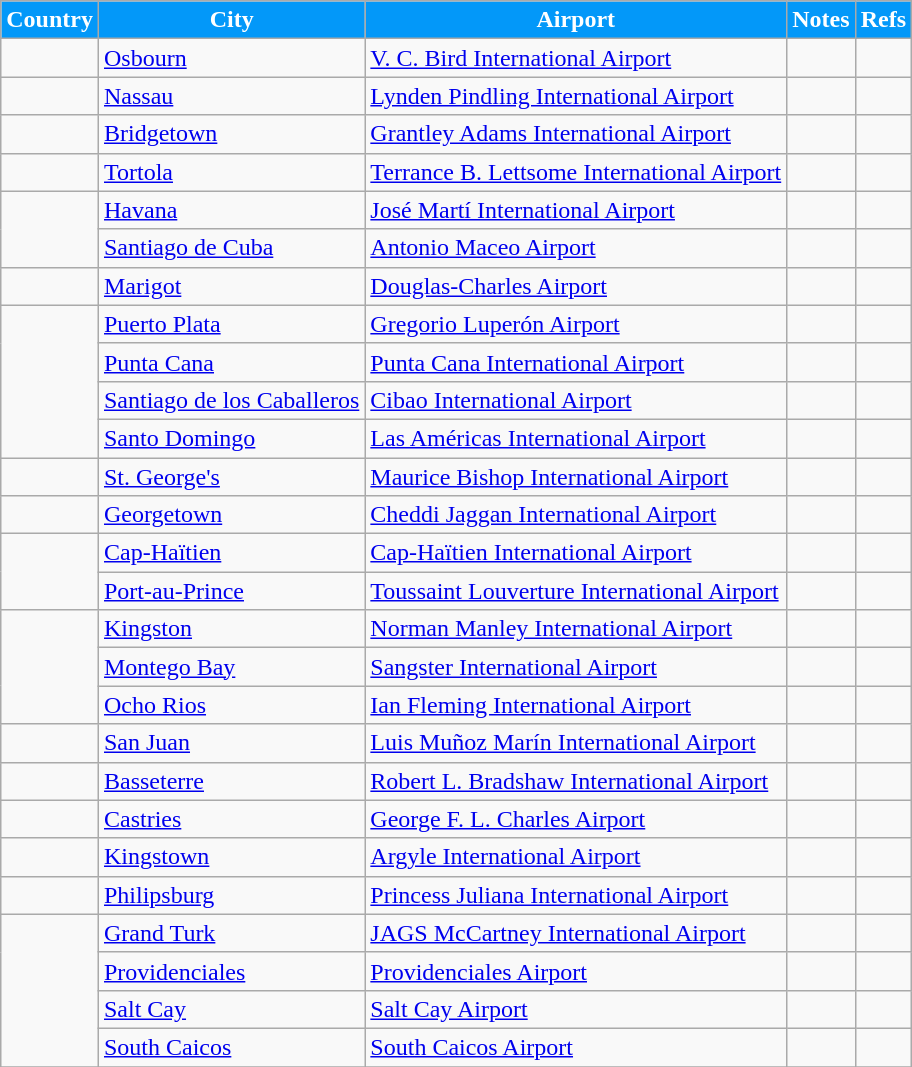<table class="wikitable">
<tr>
<th style="background-color:#0398F9;color: white">Country</th>
<th style="background-color:#0398F9;color: white">City</th>
<th style="background-color:#0398F9;color: white">Airport</th>
<th style="background-color:#0398F9;color: white">Notes</th>
<th style="background-color:#0398F9;color: white">Refs</th>
</tr>
<tr>
<td></td>
<td><a href='#'>Osbourn</a></td>
<td><a href='#'>V. C. Bird International Airport</a></td>
<td></td>
<td align=center></td>
</tr>
<tr>
<td></td>
<td><a href='#'>Nassau</a></td>
<td><a href='#'>Lynden Pindling International Airport</a></td>
<td></td>
<td></td>
</tr>
<tr>
<td></td>
<td><a href='#'>Bridgetown</a></td>
<td><a href='#'>Grantley Adams International Airport</a></td>
<td></td>
<td></td>
</tr>
<tr>
<td></td>
<td><a href='#'>Tortola</a></td>
<td><a href='#'>Terrance B. Lettsome International Airport</a></td>
<td></td>
<td></td>
</tr>
<tr>
<td rowspan=2></td>
<td><a href='#'>Havana</a></td>
<td><a href='#'>José Martí International Airport</a></td>
<td></td>
<td></td>
</tr>
<tr>
<td><a href='#'>Santiago de Cuba</a></td>
<td><a href='#'>Antonio Maceo Airport</a></td>
<td></td>
<td></td>
</tr>
<tr>
<td></td>
<td><a href='#'>Marigot</a></td>
<td><a href='#'>Douglas-Charles Airport</a></td>
<td></td>
<td></td>
</tr>
<tr>
<td rowspan=4></td>
<td><a href='#'>Puerto Plata</a></td>
<td><a href='#'>Gregorio Luperón Airport</a></td>
<td></td>
<td></td>
</tr>
<tr>
<td><a href='#'>Punta Cana</a></td>
<td><a href='#'>Punta Cana International Airport</a></td>
<td></td>
<td></td>
</tr>
<tr>
<td><a href='#'>Santiago de los Caballeros</a></td>
<td><a href='#'>Cibao International Airport</a></td>
<td></td>
<td></td>
</tr>
<tr>
<td><a href='#'>Santo Domingo</a></td>
<td><a href='#'>Las Américas International Airport</a></td>
<td></td>
<td></td>
</tr>
<tr>
<td></td>
<td><a href='#'>St. George's</a></td>
<td><a href='#'>Maurice Bishop International Airport</a></td>
<td></td>
<td></td>
</tr>
<tr>
<td></td>
<td><a href='#'>Georgetown</a></td>
<td><a href='#'>Cheddi Jaggan International Airport</a></td>
<td></td>
<td></td>
</tr>
<tr>
<td rowspan=2></td>
<td><a href='#'>Cap-Haïtien</a></td>
<td><a href='#'>Cap-Haïtien International Airport</a></td>
<td></td>
<td></td>
</tr>
<tr>
<td><a href='#'>Port-au-Prince</a></td>
<td><a href='#'>Toussaint Louverture International Airport</a></td>
<td></td>
<td></td>
</tr>
<tr>
<td rowspan=3></td>
<td><a href='#'>Kingston</a></td>
<td><a href='#'>Norman Manley International Airport</a></td>
<td></td>
<td></td>
</tr>
<tr>
<td><a href='#'>Montego Bay</a></td>
<td><a href='#'>Sangster International Airport</a></td>
<td></td>
<td></td>
</tr>
<tr>
<td><a href='#'>Ocho Rios</a></td>
<td><a href='#'>Ian Fleming International Airport</a></td>
<td></td>
<td></td>
</tr>
<tr>
<td></td>
<td><a href='#'>San Juan</a></td>
<td><a href='#'>Luis Muñoz Marín International Airport</a></td>
<td></td>
<td></td>
</tr>
<tr>
<td></td>
<td><a href='#'>Basseterre</a></td>
<td><a href='#'>Robert L. Bradshaw International Airport</a></td>
<td></td>
<td></td>
</tr>
<tr>
<td></td>
<td><a href='#'>Castries</a></td>
<td><a href='#'>George F. L. Charles Airport</a></td>
<td></td>
<td></td>
</tr>
<tr>
<td></td>
<td><a href='#'>Kingstown</a></td>
<td><a href='#'>Argyle International Airport</a></td>
<td></td>
<td></td>
</tr>
<tr>
<td></td>
<td><a href='#'>Philipsburg</a></td>
<td><a href='#'>Princess Juliana International Airport</a></td>
<td></td>
<td></td>
</tr>
<tr>
<td rowspan=4></td>
<td><a href='#'>Grand Turk</a></td>
<td><a href='#'>JAGS McCartney International Airport</a></td>
<td></td>
<td></td>
</tr>
<tr>
<td><a href='#'>Providenciales</a></td>
<td><a href='#'>Providenciales Airport</a></td>
<td></td>
<td></td>
</tr>
<tr>
<td><a href='#'>Salt Cay</a></td>
<td><a href='#'>Salt Cay Airport</a></td>
<td></td>
<td></td>
</tr>
<tr>
<td><a href='#'>South Caicos</a></td>
<td><a href='#'>South Caicos Airport</a></td>
<td></td>
<td></td>
</tr>
<tr>
</tr>
</table>
